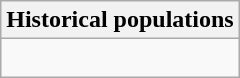<table class="wikitable collapsible collapsed" style="margin:0;">
<tr>
<th scope="col">Historical populations</th>
</tr>
<tr>
<td align=center><br></td>
</tr>
</table>
